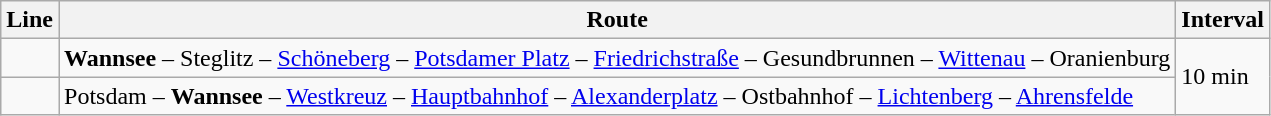<table class="wikitable">
<tr>
<th>Line</th>
<th>Route</th>
<th>Interval</th>
</tr>
<tr>
<td align="center"></td>
<td><strong>Wannsee</strong> – Steglitz – <a href='#'>Schöneberg</a> – <a href='#'>Potsdamer Platz</a> – <a href='#'>Friedrichstraße</a> – Gesundbrunnen – <a href='#'>Wittenau</a> – Oranienburg</td>
<td rowspan="2">10 min</td>
</tr>
<tr>
<td align="center"></td>
<td>Potsdam – <strong>Wannsee</strong> – <a href='#'>Westkreuz</a> – <a href='#'>Hauptbahnhof</a> – <a href='#'>Alexanderplatz</a> – Ostbahnhof – <a href='#'>Lichtenberg</a> – <a href='#'>Ahrensfelde</a></td>
</tr>
</table>
